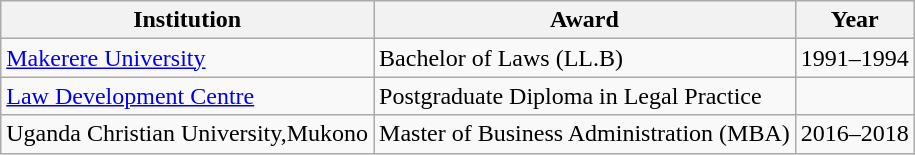<table class="wikitable">
<tr>
<th>Institution</th>
<th>Award</th>
<th>Year</th>
</tr>
<tr>
<td><a href='#'>Makerere University</a></td>
<td>Bachelor of Laws (LL.B)</td>
<td>1991–1994</td>
</tr>
<tr>
<td><a href='#'>Law Development Centre</a></td>
<td>Postgraduate Diploma in Legal Practice</td>
<td></td>
</tr>
<tr>
<td>Uganda Christian University,Mukono</td>
<td>Master of Business Administration (MBA)</td>
<td>2016–2018</td>
</tr>
</table>
